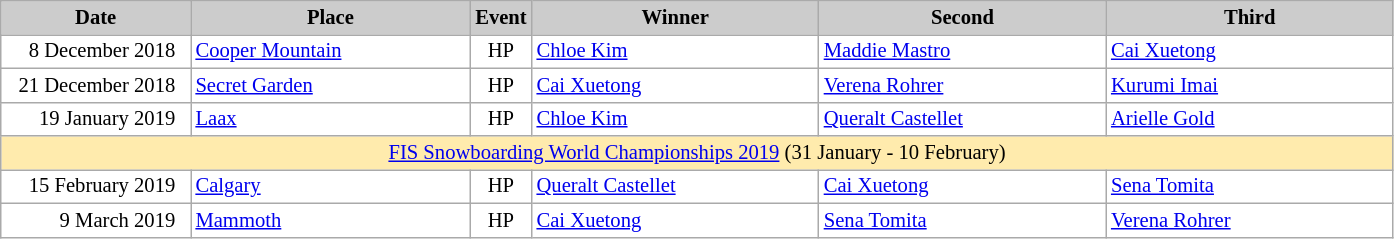<table class="wikitable plainrowheaders" style="background:#fff; font-size:86%; line-height:16px; border:grey solid 1px; border-collapse:collapse;">
<tr>
<th scope="col" style="background:#ccc; width:120px;">Date</th>
<th scope="col" style="background:#ccc; width:180px;">Place</th>
<th scope="col" style="background:#ccc; width:30px;">Event</th>
<th scope="col" style="background:#ccc; width:185px;">Winner</th>
<th scope="col" style="background:#ccc; width:185px;">Second</th>
<th scope="col" style="background:#ccc; width:185px;">Third</th>
</tr>
<tr>
<td align="right">8 December 2018  </td>
<td> <a href='#'>Cooper Mountain</a></td>
<td align="center">HP</td>
<td> <a href='#'>Chloe Kim</a></td>
<td> <a href='#'>Maddie Mastro</a></td>
<td> <a href='#'>Cai Xuetong</a></td>
</tr>
<tr>
<td align="right">21 December 2018  </td>
<td> <a href='#'>Secret Garden</a></td>
<td align="center">HP</td>
<td> <a href='#'>Cai Xuetong</a></td>
<td> <a href='#'>Verena Rohrer</a></td>
<td> <a href='#'>Kurumi Imai</a></td>
</tr>
<tr>
<td align="right">19 January 2019  </td>
<td> <a href='#'>Laax</a></td>
<td align="center">HP</td>
<td> <a href='#'>Chloe Kim</a></td>
<td> <a href='#'>Queralt Castellet</a></td>
<td> <a href='#'>Arielle Gold</a></td>
</tr>
<tr style="background:#FFEBAD">
<td colspan="6" align="middle"><a href='#'>FIS Snowboarding World Championships 2019</a>  (31 January - 10 February)</td>
</tr>
<tr>
<td align="right">15 February 2019  </td>
<td> <a href='#'>Calgary</a></td>
<td align="center">HP</td>
<td> <a href='#'>Queralt Castellet</a></td>
<td> <a href='#'>Cai Xuetong</a></td>
<td> <a href='#'>Sena Tomita</a></td>
</tr>
<tr>
<td align="right">9 March 2019  </td>
<td> <a href='#'>Mammoth</a></td>
<td align="center">HP</td>
<td> <a href='#'>Cai Xuetong</a></td>
<td> <a href='#'>Sena Tomita</a></td>
<td> <a href='#'>Verena Rohrer</a></td>
</tr>
</table>
